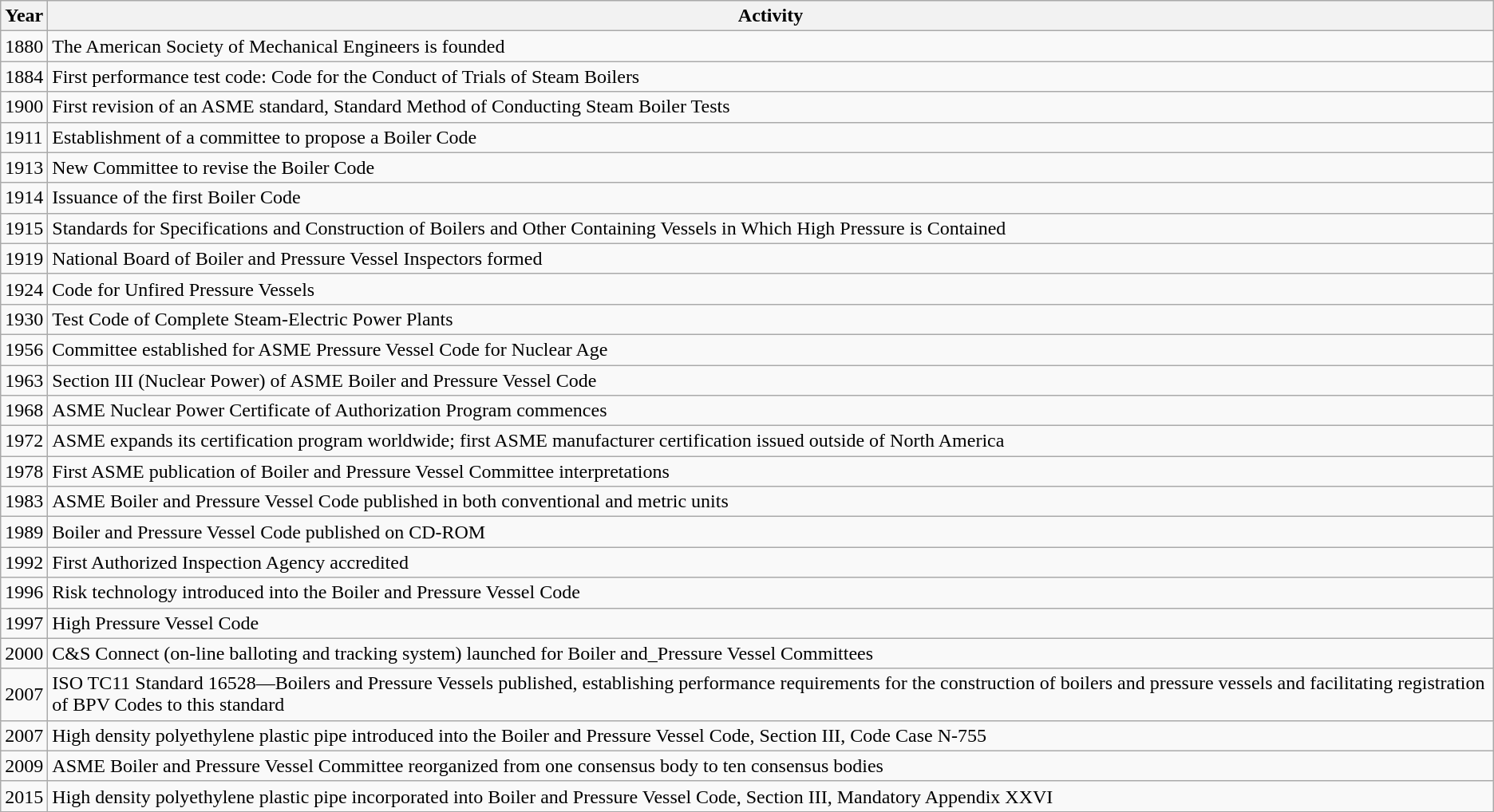<table class="wikitable sortable" border="1">
<tr>
<th scope="col">Year</th>
<th scope="col">Activity</th>
</tr>
<tr>
<td>1880</td>
<td>The American Society of Mechanical Engineers is founded</td>
</tr>
<tr>
<td>1884</td>
<td>First performance test code: Code for the Conduct of Trials of Steam Boilers</td>
</tr>
<tr>
<td>1900</td>
<td>First revision of an ASME standard, Standard Method of Conducting Steam Boiler Tests</td>
</tr>
<tr>
<td>1911</td>
<td>Establishment of a committee to propose a Boiler Code</td>
</tr>
<tr>
<td>1913</td>
<td>New Committee to revise the Boiler Code</td>
</tr>
<tr>
<td>1914</td>
<td>Issuance of the first Boiler Code</td>
</tr>
<tr>
<td>1915</td>
<td>Standards for Specifications and Construction of Boilers and Other Containing Vessels in Which High Pressure is Contained</td>
</tr>
<tr>
<td>1919</td>
<td>National Board of Boiler and Pressure Vessel Inspectors formed</td>
</tr>
<tr>
<td>1924</td>
<td>Code for Unfired Pressure Vessels</td>
</tr>
<tr>
<td>1930</td>
<td>Test Code of Complete Steam-Electric Power Plants</td>
</tr>
<tr>
<td>1956</td>
<td>Committee established for ASME Pressure Vessel Code for Nuclear Age</td>
</tr>
<tr>
<td>1963</td>
<td>Section III (Nuclear Power) of ASME Boiler and Pressure Vessel Code</td>
</tr>
<tr>
<td>1968</td>
<td>ASME Nuclear Power Certificate of Authorization Program commences</td>
</tr>
<tr>
<td>1972</td>
<td>ASME expands its certification program worldwide; first ASME manufacturer certification issued outside of North America</td>
</tr>
<tr>
<td>1978</td>
<td>First ASME publication of Boiler and Pressure Vessel Committee interpretations</td>
</tr>
<tr>
<td>1983</td>
<td>ASME Boiler and Pressure Vessel Code published in both conventional and metric units</td>
</tr>
<tr>
<td>1989</td>
<td>Boiler and Pressure Vessel Code published on CD-ROM</td>
</tr>
<tr>
<td>1992</td>
<td>First Authorized Inspection Agency accredited</td>
</tr>
<tr>
<td>1996</td>
<td>Risk technology introduced into the Boiler and Pressure Vessel Code</td>
</tr>
<tr>
<td>1997</td>
<td>High Pressure Vessel Code</td>
</tr>
<tr>
<td>2000</td>
<td>C&S Connect (on-line balloting and tracking system) launched for Boiler and_Pressure Vessel Committees</td>
</tr>
<tr>
<td>2007</td>
<td>ISO TC11 Standard 16528—Boilers and Pressure Vessels published, establishing performance requirements for the construction of boilers and pressure vessels and facilitating registration of BPV Codes to this standard</td>
</tr>
<tr>
<td>2007</td>
<td>High density polyethylene plastic pipe introduced into the Boiler and Pressure Vessel Code, Section III, Code Case N-755</td>
</tr>
<tr>
<td>2009</td>
<td>ASME Boiler and Pressure Vessel Committee reorganized from one consensus body to ten consensus bodies</td>
</tr>
<tr>
<td>2015</td>
<td>High density polyethylene plastic pipe incorporated into Boiler and Pressure Vessel Code, Section III, Mandatory Appendix XXVI</td>
</tr>
</table>
